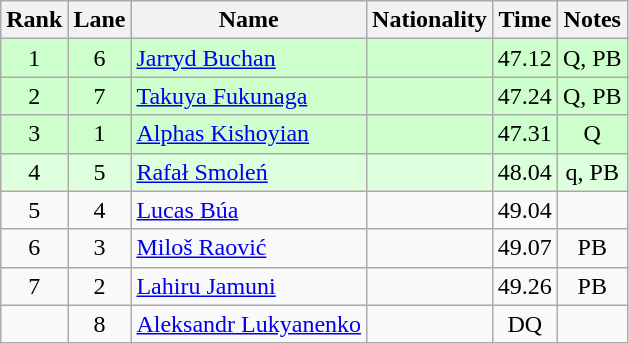<table class="wikitable sortable" style="text-align:center">
<tr>
<th>Rank</th>
<th>Lane</th>
<th>Name</th>
<th>Nationality</th>
<th>Time</th>
<th>Notes</th>
</tr>
<tr bgcolor=ccffcc>
<td align=center>1</td>
<td align=center>6</td>
<td align=left><a href='#'>Jarryd Buchan</a></td>
<td align=left></td>
<td>47.12</td>
<td>Q, PB</td>
</tr>
<tr bgcolor=ccffcc>
<td align=center>2</td>
<td align=center>7</td>
<td align=left><a href='#'>Takuya Fukunaga</a></td>
<td align=left></td>
<td>47.24</td>
<td>Q, PB</td>
</tr>
<tr bgcolor=ccffcc>
<td align=center>3</td>
<td align=center>1</td>
<td align=left><a href='#'>Alphas Kishoyian</a></td>
<td align=left></td>
<td>47.31</td>
<td>Q</td>
</tr>
<tr bgcolor=ddffdd>
<td align=center>4</td>
<td align=center>5</td>
<td align=left><a href='#'>Rafał Smoleń</a></td>
<td align=left></td>
<td>48.04</td>
<td>q, PB</td>
</tr>
<tr>
<td align=center>5</td>
<td align=center>4</td>
<td align=left><a href='#'>Lucas Búa</a></td>
<td align=left></td>
<td>49.04</td>
<td></td>
</tr>
<tr>
<td align=center>6</td>
<td align=center>3</td>
<td align=left><a href='#'>Miloš Raović</a></td>
<td align=left></td>
<td>49.07</td>
<td>PB</td>
</tr>
<tr>
<td align=center>7</td>
<td align=center>2</td>
<td align=left><a href='#'>Lahiru Jamuni</a></td>
<td align=left></td>
<td>49.26</td>
<td>PB</td>
</tr>
<tr>
<td align=center></td>
<td align=center>8</td>
<td align=left><a href='#'>Aleksandr Lukyanenko</a></td>
<td align=left></td>
<td>DQ</td>
<td></td>
</tr>
</table>
